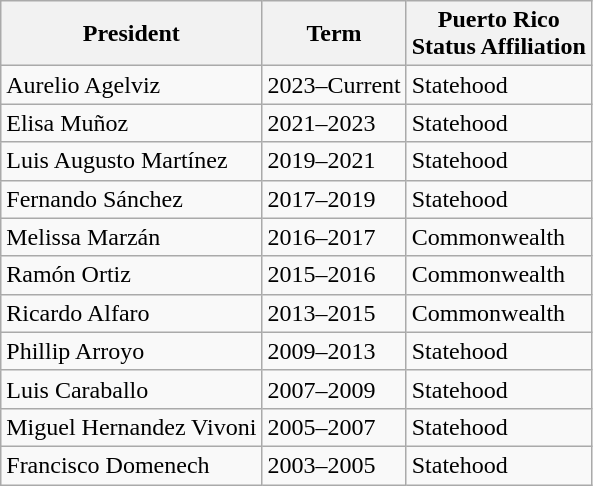<table class="wikitable">
<tr>
<th>President</th>
<th>Term</th>
<th>Puerto Rico<br>Status Affiliation</th>
</tr>
<tr>
<td>Aurelio Agelviz</td>
<td>2023–Current</td>
<td>Statehood</td>
</tr>
<tr>
<td>Elisa Muñoz</td>
<td>2021–2023</td>
<td>Statehood</td>
</tr>
<tr>
<td>Luis Augusto Martínez</td>
<td>2019–2021</td>
<td>Statehood</td>
</tr>
<tr>
<td>Fernando Sánchez</td>
<td>2017–2019</td>
<td>Statehood</td>
</tr>
<tr>
<td>Melissa Marzán</td>
<td>2016–2017</td>
<td>Commonwealth</td>
</tr>
<tr>
<td>Ramón Ortiz</td>
<td>2015–2016</td>
<td>Commonwealth</td>
</tr>
<tr>
<td>Ricardo Alfaro</td>
<td>2013–2015</td>
<td>Commonwealth</td>
</tr>
<tr>
<td>Phillip Arroyo</td>
<td>2009–2013</td>
<td>Statehood</td>
</tr>
<tr>
<td>Luis Caraballo</td>
<td>2007–2009</td>
<td>Statehood</td>
</tr>
<tr>
<td>Miguel Hernandez Vivoni</td>
<td>2005–2007</td>
<td>Statehood</td>
</tr>
<tr>
<td>Francisco Domenech</td>
<td>2003–2005</td>
<td>Statehood</td>
</tr>
</table>
